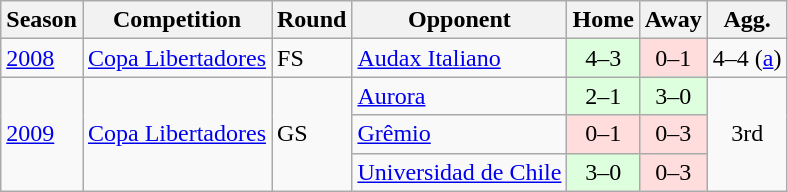<table class="wikitable">
<tr>
<th>Season</th>
<th>Competition</th>
<th>Round</th>
<th>Opponent</th>
<th>Home</th>
<th>Away</th>
<th>Agg.</th>
</tr>
<tr>
<td><a href='#'>2008</a></td>
<td><a href='#'>Copa Libertadores</a></td>
<td>FS</td>
<td> <a href='#'>Audax Italiano</a></td>
<td bgcolor="#ddffdd" style="text-align:center;">4–3</td>
<td bgcolor="#ffdddd" style="text-align:center;">0–1</td>
<td style="text-align:center;">4–4 (<a href='#'>a</a>)</td>
</tr>
<tr>
<td rowspan="3"><a href='#'>2009</a></td>
<td rowspan="3"><a href='#'>Copa Libertadores</a></td>
<td rowspan="3">GS</td>
<td> <a href='#'>Aurora</a></td>
<td bgcolor="#ddffdd" style="text-align:center;">2–1</td>
<td bgcolor="#ddffdd" style="text-align:center;">3–0</td>
<td rowspan="3" style="text-align:center;">3rd</td>
</tr>
<tr>
<td> <a href='#'>Grêmio</a></td>
<td bgcolor="#ffdddd" style="text-align:center;">0–1</td>
<td bgcolor="#ffdddd" style="text-align:center;">0–3</td>
</tr>
<tr>
<td> <a href='#'>Universidad de Chile</a></td>
<td bgcolor="#ddffdd" style="text-align:center;">3–0</td>
<td bgcolor="#ffdddd" style="text-align:center;">0–3</td>
</tr>
</table>
